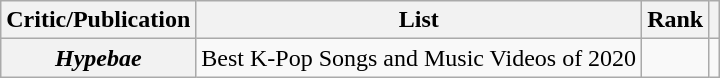<table class="wikitable plainrowheaders">
<tr>
<th scope="col">Critic/Publication</th>
<th scope="col">List</th>
<th scope="col">Rank</th>
<th scope="col" class="unsortable"></th>
</tr>
<tr>
<th scope="row"><em>Hypebae</em></th>
<td>Best K-Pop Songs and Music Videos of 2020</td>
<td></td>
<td style="text-align:center"></td>
</tr>
</table>
